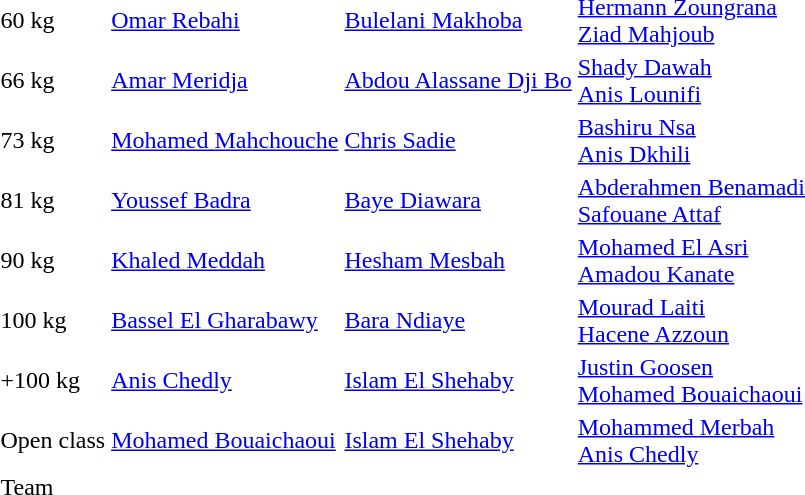<table>
<tr>
<td>60 kg</td>
<td> <a href='#'>Omar Rebahi</a></td>
<td> <a href='#'>Bulelani Makhoba</a></td>
<td> <a href='#'>Hermann Zoungrana</a> <br>  <a href='#'>Ziad Mahjoub</a></td>
</tr>
<tr>
<td>66 kg</td>
<td> <a href='#'>Amar Meridja</a></td>
<td> <a href='#'>Abdou Alassane Dji Bo</a></td>
<td> <a href='#'>Shady Dawah</a> <br>  <a href='#'>Anis Lounifi</a></td>
</tr>
<tr>
<td>73 kg</td>
<td> <a href='#'>Mohamed Mahchouche</a></td>
<td> <a href='#'>Chris Sadie</a></td>
<td> <a href='#'>Bashiru Nsa</a> <br>  <a href='#'>Anis Dkhili</a></td>
</tr>
<tr>
<td>81 kg</td>
<td> <a href='#'>Youssef Badra</a></td>
<td> <a href='#'>Baye Diawara</a></td>
<td> <a href='#'>Abderahmen Benamadi</a> <br>  <a href='#'>Safouane Attaf</a></td>
</tr>
<tr>
<td>90 kg</td>
<td> <a href='#'>Khaled Meddah</a></td>
<td> <a href='#'>Hesham Mesbah</a></td>
<td> <a href='#'>Mohamed El Asri</a> <br>  <a href='#'>Amadou Kanate</a></td>
</tr>
<tr>
<td>100 kg</td>
<td> <a href='#'>Bassel El Gharabawy</a></td>
<td> <a href='#'>Bara Ndiaye</a></td>
<td> <a href='#'>Mourad Laiti</a> <br>  <a href='#'>Hacene Azzoun</a></td>
</tr>
<tr>
<td>+100 kg</td>
<td> <a href='#'>Anis Chedly</a></td>
<td> <a href='#'>Islam El Shehaby</a></td>
<td> <a href='#'>Justin Goosen</a> <br>  <a href='#'>Mohamed Bouaichaoui</a></td>
</tr>
<tr>
<td>Open class</td>
<td> <a href='#'>Mohamed Bouaichaoui</a></td>
<td> <a href='#'>Islam El Shehaby</a></td>
<td> <a href='#'>Mohammed Merbah</a> <br>  <a href='#'>Anis Chedly</a></td>
</tr>
<tr>
<td>Team</td>
<td></td>
<td></td>
<td></td>
</tr>
</table>
